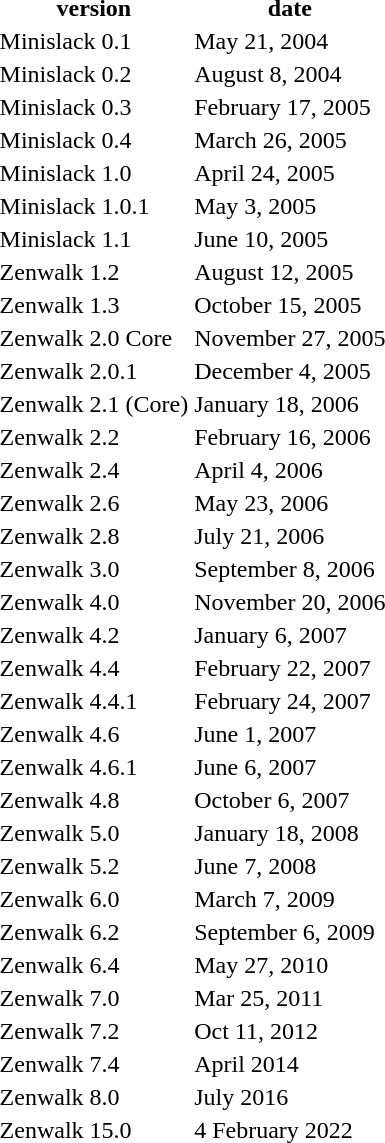<table class=toccolours align=right style="margin-left: 1em;">
<tr>
<th>version</th>
<th>date</th>
</tr>
<tr>
<td>Minislack 0.1</td>
<td>May 21, 2004</td>
</tr>
<tr>
<td>Minislack 0.2</td>
<td>August 8, 2004</td>
</tr>
<tr>
<td>Minislack 0.3</td>
<td>February 17, 2005</td>
</tr>
<tr>
<td>Minislack 0.4</td>
<td>March 26, 2005</td>
</tr>
<tr>
<td>Minislack 1.0</td>
<td>April 24, 2005</td>
</tr>
<tr>
<td>Minislack 1.0.1</td>
<td>May 3, 2005</td>
</tr>
<tr>
<td>Minislack 1.1</td>
<td>June 10, 2005</td>
</tr>
<tr>
<td>Zenwalk 1.2</td>
<td>August 12, 2005</td>
</tr>
<tr>
<td>Zenwalk 1.3</td>
<td>October 15, 2005</td>
</tr>
<tr>
<td>Zenwalk 2.0 Core</td>
<td>November 27, 2005</td>
</tr>
<tr>
<td>Zenwalk 2.0.1</td>
<td>December 4, 2005</td>
</tr>
<tr>
<td>Zenwalk 2.1 (Core)</td>
<td>January 18, 2006</td>
</tr>
<tr>
<td>Zenwalk 2.2</td>
<td>February 16, 2006</td>
</tr>
<tr>
<td>Zenwalk 2.4</td>
<td>April 4, 2006</td>
</tr>
<tr>
<td>Zenwalk 2.6</td>
<td>May 23, 2006</td>
</tr>
<tr>
<td>Zenwalk 2.8</td>
<td>July 21, 2006</td>
</tr>
<tr>
<td>Zenwalk 3.0</td>
<td>September 8, 2006</td>
</tr>
<tr>
<td>Zenwalk 4.0</td>
<td>November 20, 2006</td>
</tr>
<tr>
<td>Zenwalk 4.2</td>
<td>January 6, 2007</td>
</tr>
<tr>
<td>Zenwalk 4.4</td>
<td>February 22, 2007</td>
</tr>
<tr>
<td>Zenwalk 4.4.1</td>
<td>February 24, 2007</td>
</tr>
<tr>
<td>Zenwalk 4.6</td>
<td>June 1, 2007</td>
</tr>
<tr>
<td>Zenwalk 4.6.1</td>
<td>June 6, 2007</td>
</tr>
<tr>
<td>Zenwalk 4.8</td>
<td>October 6, 2007</td>
</tr>
<tr>
<td>Zenwalk 5.0</td>
<td>January 18, 2008</td>
</tr>
<tr>
<td>Zenwalk 5.2</td>
<td>June 7, 2008</td>
</tr>
<tr>
<td>Zenwalk 6.0</td>
<td>March 7, 2009</td>
</tr>
<tr>
<td>Zenwalk 6.2</td>
<td>September 6, 2009</td>
</tr>
<tr>
<td>Zenwalk 6.4</td>
<td>May 27, 2010</td>
</tr>
<tr>
<td>Zenwalk 7.0</td>
<td>Mar 25, 2011</td>
</tr>
<tr>
<td>Zenwalk 7.2</td>
<td>Oct 11, 2012</td>
</tr>
<tr>
<td>Zenwalk 7.4</td>
<td>April 2014</td>
</tr>
<tr>
<td>Zenwalk 8.0</td>
<td>July 2016</td>
</tr>
<tr>
<td>Zenwalk 15.0</td>
<td>4 February 2022</td>
</tr>
</table>
